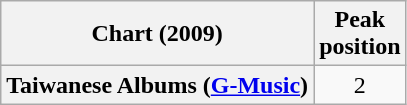<table class="wikitable plainrowheaders sortable">
<tr>
<th align="left">Chart (2009)</th>
<th align="center">Peak<br>position</th>
</tr>
<tr>
<th scope="row">Taiwanese Albums (<a href='#'>G-Music</a>)</th>
<td align="center">2</td>
</tr>
</table>
